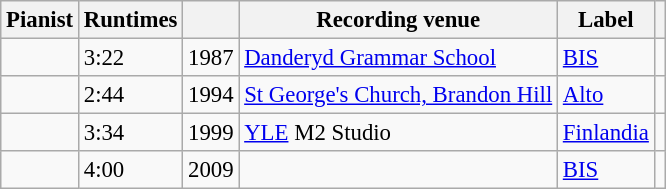<table class="wikitable sortable" style="margin-right:0; font-size:95%">
<tr>
<th scope=col>Pianist</th>
<th scope=col>Runtimes</th>
<th scope=col></th>
<th scope=col>Recording venue</th>
<th scope=col>Label</th>
<th scope=col class="unsortable"></th>
</tr>
<tr>
<td></td>
<td>3:22</td>
<td>1987</td>
<td><a href='#'>Danderyd Grammar School</a></td>
<td><a href='#'>BIS</a></td>
<td></td>
</tr>
<tr>
<td></td>
<td>2:44</td>
<td>1994</td>
<td><a href='#'>St George's Church, Brandon Hill</a></td>
<td><a href='#'>Alto</a></td>
<td></td>
</tr>
<tr>
<td></td>
<td>3:34</td>
<td>1999</td>
<td><a href='#'>YLE</a> M2 Studio</td>
<td><a href='#'>Finlandia</a></td>
<td></td>
</tr>
<tr>
<td></td>
<td>4:00</td>
<td>2009</td>
<td></td>
<td><a href='#'>BIS</a></td>
<td></td>
</tr>
</table>
